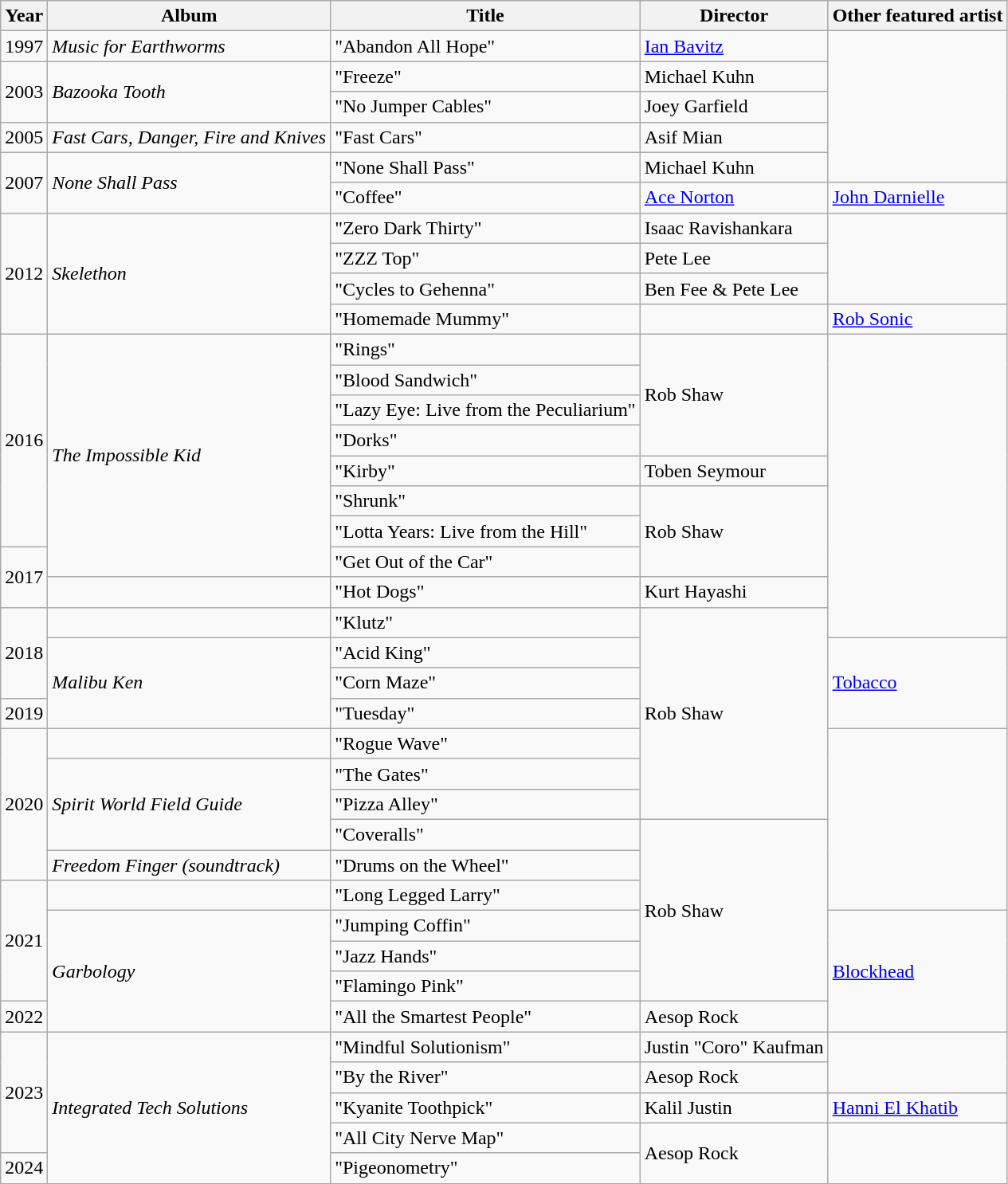<table class="wikitable plainrowheaders">
<tr>
<th scope="col">Year</th>
<th>Album</th>
<th scope="col">Title</th>
<th scope="col">Director</th>
<th>Other featured artist</th>
</tr>
<tr>
<td style="text-align:center;">1997</td>
<td><em>Music for Earthworms</em></td>
<td scope="row">"Abandon All Hope"</td>
<td><a href='#'>Ian Bavitz</a></td>
<td rowspan="5"></td>
</tr>
<tr>
<td style="text-align:center;" rowspan="2">2003</td>
<td rowspan="2"><em>Bazooka Tooth</em></td>
<td scope="row">"Freeze"</td>
<td>Michael Kuhn</td>
</tr>
<tr>
<td scope="row">"No Jumper Cables"</td>
<td>Joey Garfield</td>
</tr>
<tr>
<td style="text-align:center;">2005</td>
<td><em>Fast Cars, Danger, Fire and Knives</em></td>
<td scope="row">"Fast Cars"</td>
<td>Asif Mian</td>
</tr>
<tr>
<td style="text-align:center;" rowspan="2">2007</td>
<td rowspan="2"><em>None Shall Pass</em></td>
<td scope="row">"None Shall Pass"</td>
<td>Michael Kuhn</td>
</tr>
<tr>
<td scope="row">"Coffee"</td>
<td><a href='#'>Ace Norton</a></td>
<td><a href='#'>John Darnielle</a></td>
</tr>
<tr>
<td style="text-align:center;" rowspan="4">2012</td>
<td rowspan="4"><em>Skelethon</em></td>
<td scope="row">"Zero Dark Thirty"</td>
<td>Isaac Ravishankara</td>
<td rowspan="3"></td>
</tr>
<tr>
<td scope="row">"ZZZ Top"</td>
<td>Pete Lee</td>
</tr>
<tr>
<td scope="row">"Cycles to Gehenna"</td>
<td>Ben Fee & Pete Lee</td>
</tr>
<tr>
<td scope="row">"Homemade Mummy"</td>
<td></td>
<td><a href='#'>Rob Sonic</a></td>
</tr>
<tr>
<td rowspan="7" style="text-align:center;">2016</td>
<td rowspan="8"><em>The Impossible Kid</em></td>
<td scope="row">"Rings"</td>
<td rowspan="4">Rob Shaw</td>
<td rowspan="10"></td>
</tr>
<tr>
<td scope="row">"Blood Sandwich"</td>
</tr>
<tr>
<td scope="row">"Lazy Eye: Live from the Peculiarium"</td>
</tr>
<tr>
<td scope="row">"Dorks"</td>
</tr>
<tr>
<td>"Kirby"</td>
<td>Toben Seymour</td>
</tr>
<tr>
<td scope="row">"Shrunk"</td>
<td rowspan="3">Rob Shaw</td>
</tr>
<tr>
<td scope="row">"Lotta Years: Live from the Hill"</td>
</tr>
<tr>
<td style="text-align:center;" rowspan="2">2017</td>
<td scope="row">"Get Out of the Car"</td>
</tr>
<tr>
<td></td>
<td>"Hot Dogs"</td>
<td>Kurt Hayashi</td>
</tr>
<tr>
<td rowspan="3" style="text-align:center;">2018</td>
<td></td>
<td scope="row">"Klutz"</td>
<td rowspan="7">Rob Shaw</td>
</tr>
<tr>
<td rowspan="3"><em>Malibu Ken</em></td>
<td>"Acid King"</td>
<td rowspan="3"><a href='#'>Tobacco</a></td>
</tr>
<tr>
<td>"Corn Maze"</td>
</tr>
<tr>
<td>2019</td>
<td>"Tuesday"</td>
</tr>
<tr>
<td rowspan="5">2020</td>
<td></td>
<td>"Rogue Wave"</td>
<td rowspan="6"></td>
</tr>
<tr>
<td rowspan="3"><em>Spirit World Field Guide</em></td>
<td scope="row">"The Gates"</td>
</tr>
<tr>
<td scope="row">"Pizza Alley"</td>
</tr>
<tr>
<td>"Coveralls"</td>
<td rowspan="6">Rob Shaw</td>
</tr>
<tr>
<td><em>Freedom Finger (soundtrack)</em></td>
<td>"Drums on the Wheel"</td>
</tr>
<tr>
<td rowspan="4">2021</td>
<td></td>
<td>"Long Legged Larry"</td>
</tr>
<tr>
<td rowspan="4"><em>Garbology</em></td>
<td>"Jumping Coffin"</td>
<td rowspan="4"><a href='#'>Blockhead</a></td>
</tr>
<tr>
<td>"Jazz Hands"</td>
</tr>
<tr>
<td>"Flamingo Pink"</td>
</tr>
<tr>
<td>2022</td>
<td>"All the Smartest People"</td>
<td>Aesop Rock</td>
</tr>
<tr>
<td rowspan="4">2023</td>
<td rowspan="5"><em>Integrated Tech Solutions</em></td>
<td>"Mindful Solutionism"</td>
<td>Justin "Coro" Kaufman</td>
<td rowspan="2"></td>
</tr>
<tr>
<td>"By the River"</td>
<td>Aesop Rock</td>
</tr>
<tr>
<td>"Kyanite Toothpick"</td>
<td>Kalil Justin</td>
<td><a href='#'>Hanni El Khatib</a></td>
</tr>
<tr>
<td>"All City Nerve Map"</td>
<td rowspan="2">Aesop Rock</td>
<td rowspan="2"></td>
</tr>
<tr>
<td>2024</td>
<td>"Pigeonometry"</td>
</tr>
</table>
